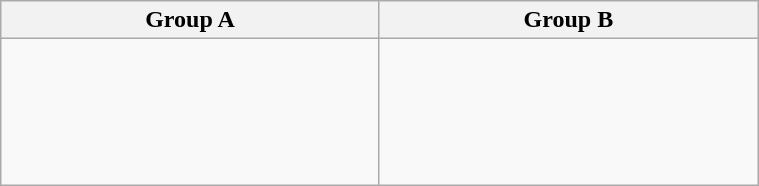<table class="wikitable" width=40%>
<tr>
<th width=25%>Group A</th>
<th width=25%>Group B</th>
</tr>
<tr>
<td><br><br>
<br>
<br>
<br>
</td>
<td><br><br>
<br>
<br>
<br>
</td>
</tr>
</table>
